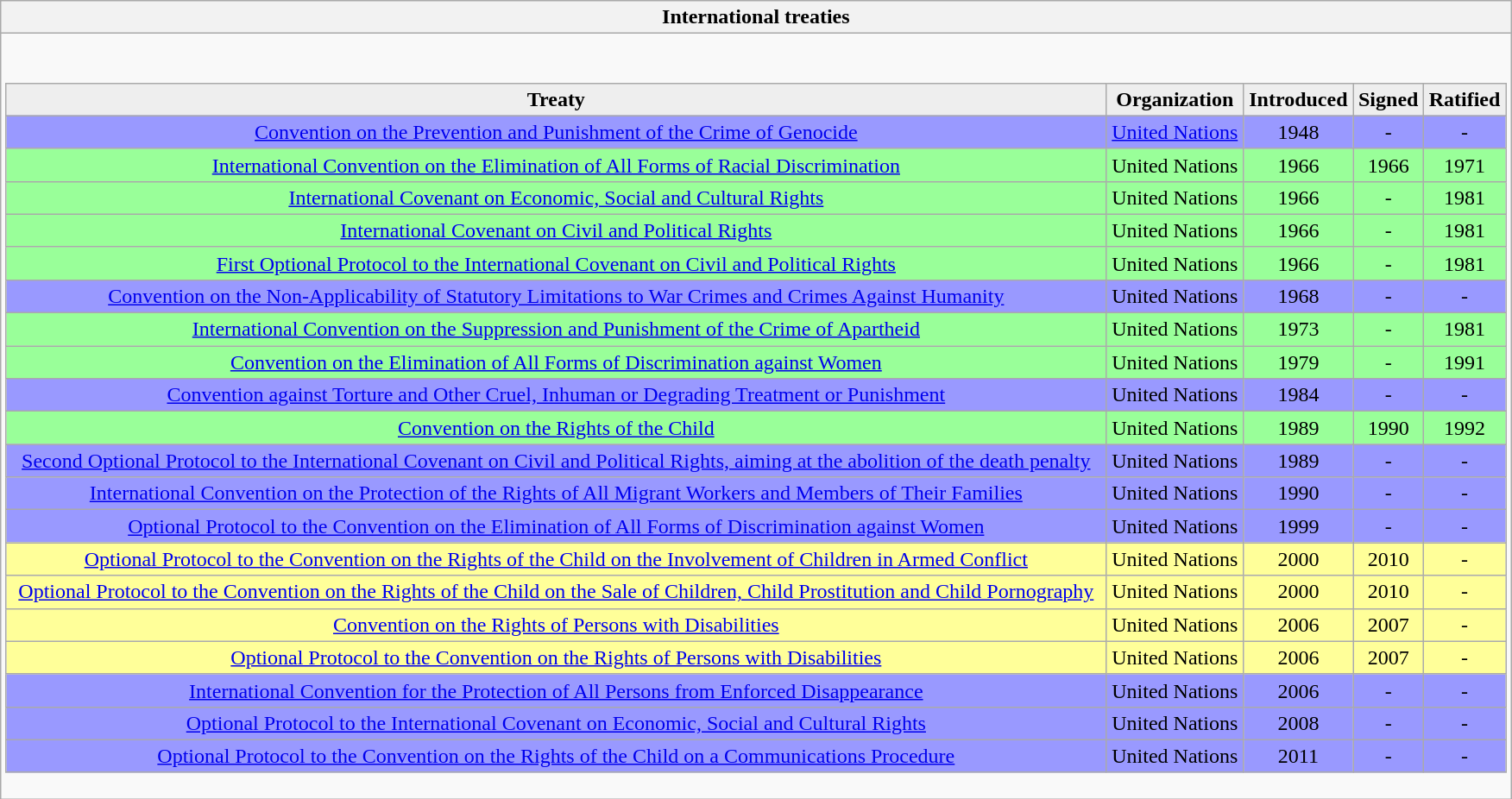<table class="wikitable collapsible collapsed" style="border:none; ">
<tr>
<th>International treaties</th>
</tr>
<tr>
<td><br><table class="wikitable sortable" width=100% style="border-collapse:collapse;">
<tr style="background:#eee; font-weight:bold; text-align:center;">
<td>Treaty</td>
<td>Organization</td>
<td>Introduced</td>
<td>Signed</td>
<td>Ratified</td>
</tr>
<tr align=center>
<td style="background:#99f; align=left"><a href='#'>Convention on the Prevention and Punishment of the Crime of Genocide</a></td>
<td style="background:#99f;"><a href='#'>United Nations</a></td>
<td style="background:#99f;">1948</td>
<td style="background:#99f;">-</td>
<td style="background:#99f;">-</td>
</tr>
<tr align=center>
<td style="background:#9f9; align=left"><a href='#'>International Convention on the Elimination of All Forms of Racial Discrimination</a></td>
<td style="background:#9f9;">United Nations</td>
<td style="background:#9f9;">1966</td>
<td style="background:#9f9;">1966</td>
<td style="background:#9f9;">1971</td>
</tr>
<tr align=center>
<td style="background:#9f9; align=left"><a href='#'>International Covenant on Economic, Social and Cultural Rights</a></td>
<td style="background:#9f9;">United Nations</td>
<td style="background:#9f9;">1966</td>
<td style="background:#9f9;">-</td>
<td style="background:#9f9;">1981</td>
</tr>
<tr align=center>
<td style="background:#9f9; align=left"><a href='#'>International Covenant on Civil and Political Rights</a></td>
<td style="background:#9f9;">United Nations</td>
<td style="background:#9f9;">1966</td>
<td style="background:#9f9;">-</td>
<td style="background:#9f9;">1981</td>
</tr>
<tr align=center>
<td style="background:#9f9; align=left"><a href='#'>First Optional Protocol to the International Covenant on Civil and Political Rights</a></td>
<td style="background:#9f9;">United Nations</td>
<td style="background:#9f9;">1966</td>
<td style="background:#9f9;">-</td>
<td style="background:#9f9;">1981</td>
</tr>
<tr align=center>
<td style="background:#99f; align=left"><a href='#'>Convention on the Non-Applicability of Statutory Limitations to War Crimes and Crimes Against Humanity</a></td>
<td style="background:#99f;">United Nations</td>
<td style="background:#99f;">1968</td>
<td style="background:#99f;">-</td>
<td style="background:#99f;">-</td>
</tr>
<tr align=center>
<td style="background:#9f9; align=left"><a href='#'>International Convention on the Suppression and Punishment of the Crime of Apartheid</a></td>
<td style="background:#9f9;">United Nations</td>
<td style="background:#9f9;">1973</td>
<td style="background:#9f9;">-</td>
<td style="background:#9f9;">1981</td>
</tr>
<tr align=center>
<td style="background:#9f9; align=left"><a href='#'>Convention on the Elimination of All Forms of Discrimination against Women</a></td>
<td style="background:#9f9;">United Nations</td>
<td style="background:#9f9;">1979</td>
<td style="background:#9f9;">-</td>
<td style="background:#9f9;">1991</td>
</tr>
<tr align=center>
<td style="background:#99f; align=left"><a href='#'>Convention against Torture and Other Cruel, Inhuman or Degrading Treatment or Punishment</a></td>
<td style="background:#99f;">United Nations</td>
<td style="background:#99f;">1984</td>
<td style="background:#99f;">-</td>
<td style="background:#99f;">-</td>
</tr>
<tr align=center>
<td style="background:#9f9; align=left"><a href='#'>Convention on the Rights of the Child</a></td>
<td style="background:#9f9;">United Nations</td>
<td style="background:#9f9;">1989</td>
<td style="background:#9f9;">1990</td>
<td style="background:#9f9;">1992</td>
</tr>
<tr align=center>
<td style="background:#99f; align=left"><a href='#'>Second Optional Protocol to the International Covenant on Civil and Political Rights, aiming at the abolition of the death penalty</a></td>
<td style="background:#99f;">United Nations</td>
<td style="background:#99f;">1989</td>
<td style="background:#99f;">-</td>
<td style="background:#99f;">-</td>
</tr>
<tr align=center>
<td style="background:#99f; align=left"><a href='#'>International Convention on the Protection of the Rights of All Migrant Workers and Members of Their Families</a></td>
<td style="background:#99f;">United Nations</td>
<td style="background:#99f;">1990</td>
<td style="background:#99f;">-</td>
<td style="background:#99f;">-</td>
</tr>
<tr align=center>
<td style="background:#99f; align=left"><a href='#'>Optional Protocol to the Convention on the Elimination of All Forms of Discrimination against Women</a></td>
<td style="background:#99f;">United Nations</td>
<td style="background:#99f;">1999</td>
<td style="background:#99f;">-</td>
<td style="background:#99f;">-</td>
</tr>
<tr align=center>
<td style="background:#ff9; align=left"><a href='#'>Optional Protocol to the Convention on the Rights of the Child on the Involvement of Children in Armed Conflict</a></td>
<td style="background:#ff9;">United Nations</td>
<td style="background:#ff9;">2000</td>
<td style="background:#ff9;">2010</td>
<td style="background:#ff9;">-</td>
</tr>
<tr align=center>
<td style="background:#ff9; align=left"><a href='#'>Optional Protocol to the Convention on the Rights of the Child on the Sale of Children, Child Prostitution and Child Pornography</a></td>
<td style="background:#ff9;">United Nations</td>
<td style="background:#ff9;">2000</td>
<td style="background:#ff9;">2010</td>
<td style="background:#ff9;">-</td>
</tr>
<tr align=center>
<td style="background:#ff9; align=left"><a href='#'>Convention on the Rights of Persons with Disabilities</a></td>
<td style="background:#ff9;">United Nations</td>
<td style="background:#ff9;">2006</td>
<td style="background:#ff9;">2007</td>
<td style="background:#ff9;">-</td>
</tr>
<tr align=center>
<td style="background:#ff9; align=left"><a href='#'>Optional Protocol to the Convention on the Rights of Persons with Disabilities</a></td>
<td style="background:#ff9;">United Nations</td>
<td style="background:#ff9;">2006</td>
<td style="background:#ff9;">2007</td>
<td style="background:#ff9;">-</td>
</tr>
<tr align=center>
<td style="background:#99f; align=left"><a href='#'>International Convention for the Protection of All Persons from Enforced Disappearance</a></td>
<td style="background:#99f;">United Nations</td>
<td style="background:#99f;">2006</td>
<td style="background:#99f;">-</td>
<td style="background:#99f;">-</td>
</tr>
<tr align=center>
<td style="background:#99f; align=left"><a href='#'>Optional Protocol to the International Covenant on Economic, Social and Cultural Rights</a></td>
<td style="background:#99f;">United Nations</td>
<td style="background:#99f;">2008</td>
<td style="background:#99f;">-</td>
<td style="background:#99f;">-</td>
</tr>
<tr align=center>
<td style="background:#99f; align=left"><a href='#'>Optional Protocol to the Convention on the Rights of the Child on a Communications Procedure</a></td>
<td style="background:#99f;">United Nations</td>
<td style="background:#99f;">2011</td>
<td style="background:#99f;">-</td>
<td style="background:#99f;">-</td>
</tr>
</table>
</td>
</tr>
</table>
